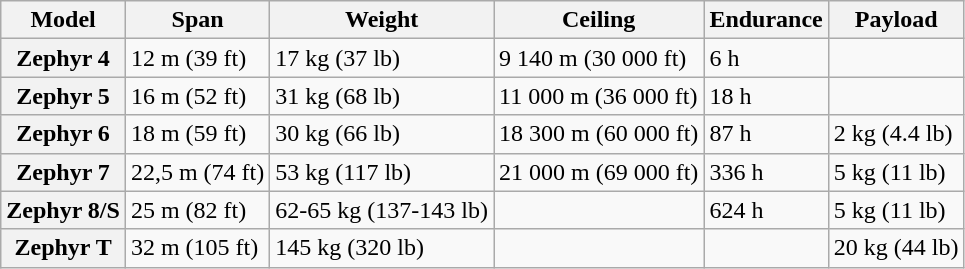<table class="wikitable">
<tr>
<th>Model</th>
<th>Span</th>
<th>Weight</th>
<th>Ceiling</th>
<th>Endurance</th>
<th>Payload</th>
</tr>
<tr>
<th>Zephyr 4</th>
<td>12 m (39 ft)</td>
<td>17 kg (37 lb)</td>
<td>9 140 m (30 000 ft)</td>
<td>6 h</td>
<td></td>
</tr>
<tr>
<th>Zephyr 5</th>
<td>16 m (52 ft)</td>
<td>31 kg (68 lb)</td>
<td>11 000 m (36 000 ft)</td>
<td>18 h</td>
<td></td>
</tr>
<tr>
<th>Zephyr 6</th>
<td>18 m (59 ft)</td>
<td>30 kg (66 lb)</td>
<td>18 300 m (60 000 ft)</td>
<td>87 h</td>
<td>2 kg (4.4 lb)</td>
</tr>
<tr>
<th>Zephyr 7</th>
<td>22,5 m (74 ft)</td>
<td>53 kg (117 lb)</td>
<td>21 000 m (69 000 ft)</td>
<td>336 h</td>
<td>5 kg (11 lb)</td>
</tr>
<tr>
<th>Zephyr 8/S</th>
<td>25 m (82 ft)</td>
<td>62-65 kg (137-143 lb)</td>
<td></td>
<td>624 h</td>
<td>5 kg (11 lb)</td>
</tr>
<tr>
<th>Zephyr T</th>
<td>32 m (105 ft)</td>
<td>145 kg (320 lb)</td>
<td></td>
<td></td>
<td>20 kg (44 lb)</td>
</tr>
</table>
